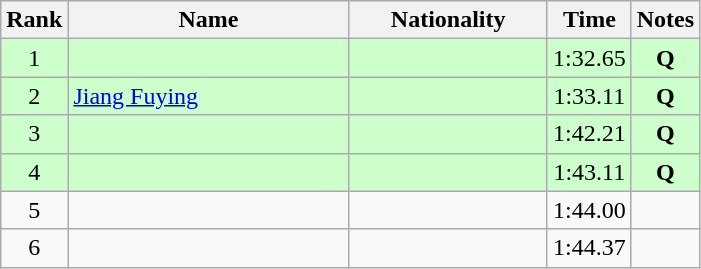<table class="wikitable sortable" style="text-align:center">
<tr>
<th>Rank</th>
<th style="width:180px">Name</th>
<th style="width:125px">Nationality</th>
<th>Time</th>
<th>Notes</th>
</tr>
<tr style="background:#cfc;">
<td>1</td>
<td style="text-align:left;"></td>
<td style="text-align:left;"></td>
<td>1:32.65</td>
<td><strong>Q</strong></td>
</tr>
<tr style="background:#cfc;">
<td>2</td>
<td style="text-align:left;"><a href='#'>Jiang Fuying</a></td>
<td style="text-align:left;"></td>
<td>1:33.11</td>
<td><strong>Q</strong></td>
</tr>
<tr style="background:#cfc;">
<td>3</td>
<td style="text-align:left;"></td>
<td style="text-align:left;"></td>
<td>1:42.21</td>
<td><strong>Q</strong></td>
</tr>
<tr style="background:#cfc;">
<td>4</td>
<td style="text-align:left;"></td>
<td style="text-align:left;"></td>
<td>1:43.11</td>
<td><strong>Q</strong></td>
</tr>
<tr>
<td>5</td>
<td style="text-align:left;"></td>
<td style="text-align:left;"></td>
<td>1:44.00</td>
<td></td>
</tr>
<tr>
<td>6</td>
<td style="text-align:left;"></td>
<td style="text-align:left;"></td>
<td>1:44.37</td>
<td></td>
</tr>
</table>
